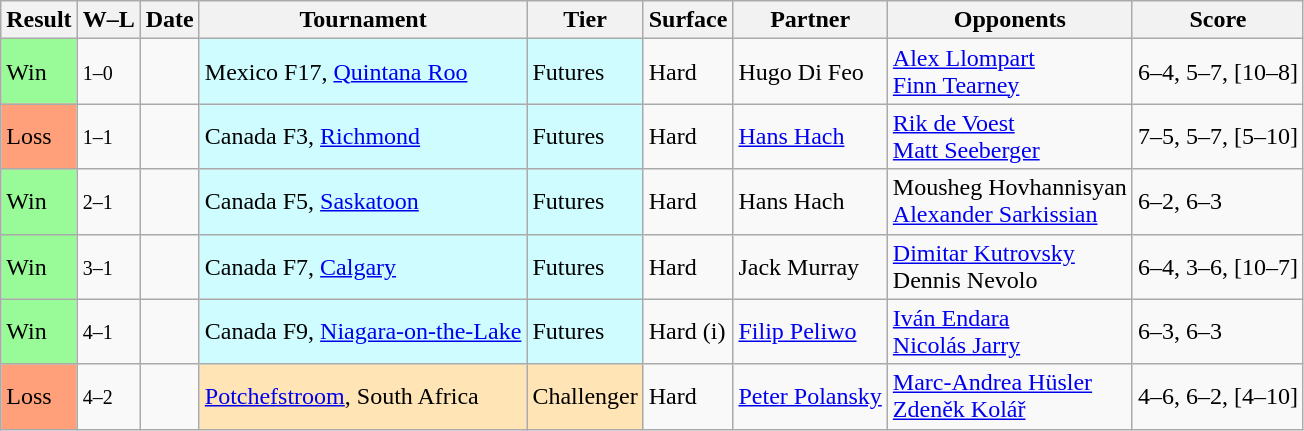<table class="sortable wikitable">
<tr>
<th>Result</th>
<th class=unsortable>W–L</th>
<th>Date</th>
<th>Tournament</th>
<th>Tier</th>
<th>Surface</th>
<th>Partner</th>
<th>Opponents</th>
<th class=unsortable>Score</th>
</tr>
<tr>
<td style=background:#98fb98>Win</td>
<td><small>1–0</small></td>
<td></td>
<td style=background:#cffcff>Mexico F17, <a href='#'>Quintana Roo</a></td>
<td style=background:#cffcff>Futures</td>
<td>Hard</td>
<td> Hugo Di Feo</td>
<td> <a href='#'>Alex Llompart</a> <br>  <a href='#'>Finn Tearney</a></td>
<td>6–4, 5–7, [10–8]</td>
</tr>
<tr>
<td style=background:#ffa07a>Loss</td>
<td><small>1–1</small></td>
<td></td>
<td style=background:#cffcff>Canada F3, <a href='#'>Richmond</a></td>
<td style=background:#cffcff>Futures</td>
<td>Hard</td>
<td> <a href='#'>Hans Hach</a></td>
<td> <a href='#'>Rik de Voest</a> <br>  <a href='#'>Matt Seeberger</a></td>
<td>7–5, 5–7, [5–10]</td>
</tr>
<tr>
<td style=background:#98fb98>Win</td>
<td><small>2–1</small></td>
<td></td>
<td style=background:#cffcff>Canada F5, <a href='#'>Saskatoon</a></td>
<td style=background:#cffcff>Futures</td>
<td>Hard</td>
<td> Hans Hach</td>
<td> Mousheg Hovhannisyan <br>  <a href='#'>Alexander Sarkissian</a></td>
<td>6–2, 6–3</td>
</tr>
<tr>
<td style=background:#98fb98>Win</td>
<td><small>3–1</small></td>
<td></td>
<td style=background:#cffcff>Canada F7, <a href='#'>Calgary</a></td>
<td style=background:#cffcff>Futures</td>
<td>Hard</td>
<td> Jack Murray</td>
<td> <a href='#'>Dimitar Kutrovsky</a> <br>  Dennis Nevolo</td>
<td>6–4, 3–6, [10–7]</td>
</tr>
<tr>
<td style=background:#98fb98>Win</td>
<td><small>4–1</small></td>
<td></td>
<td style=background:#cffcff>Canada F9, <a href='#'>Niagara-on-the-Lake</a></td>
<td style=background:#cffcff>Futures</td>
<td>Hard (i)</td>
<td> <a href='#'>Filip Peliwo</a></td>
<td> <a href='#'>Iván Endara</a> <br>  <a href='#'>Nicolás Jarry</a></td>
<td>6–3, 6–3</td>
</tr>
<tr>
<td style=background:#FFA07A>Loss</td>
<td><small>4–2</small></td>
<td><a href='#'></a></td>
<td style=background:moccasin><a href='#'>Potchefstroom</a>, South Africa</td>
<td style=background:moccasin>Challenger</td>
<td>Hard</td>
<td> <a href='#'>Peter Polansky</a></td>
<td> <a href='#'>Marc-Andrea Hüsler</a><br> <a href='#'>Zdeněk Kolář</a></td>
<td>4–6, 6–2, [4–10]</td>
</tr>
</table>
